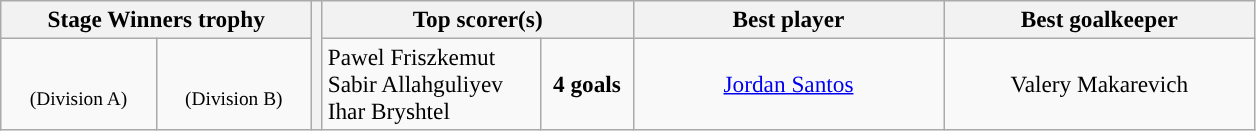<table class="wikitable" style="text-align: center; font-size: 97%;">
<tr>
<th colspan=2 width=200>Stage Winners trophy</th>
<th rowspan=2></th>
<th colspan=2 width=200>Top scorer(s)</th>
<th width=200>Best player</th>
<th width=200>Best goalkeeper</th>
</tr>
<tr align=center style="background:">
<td style="text-align:center;"><br><small>(Division A)</small></td>
<td><br><small>(Division B)</small></td>
<td style="text-align:left;"> Pawel Friszkemut<br> Sabir Allahguliyev<br> Ihar Bryshtel</td>
<td><strong>4 goals</strong></td>
<td> <a href='#'>Jordan Santos</a></td>
<td> Valery Makarevich</td>
</tr>
</table>
